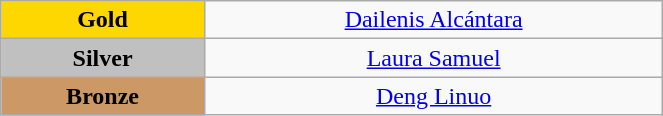<table class="wikitable" style="text-align:center; " width="35%">
<tr>
<td bgcolor="gold"><strong>Gold</strong></td>
<td><a href='#'>Dailenis Alcántara</a><br>  <small><em></em></small></td>
</tr>
<tr>
<td bgcolor="silver"><strong>Silver</strong></td>
<td><a href='#'>Laura Samuel</a><br>  <small><em></em></small></td>
</tr>
<tr>
<td bgcolor="CC9966"><strong>Bronze</strong></td>
<td><a href='#'>Deng Linuo</a><br>  <small><em></em></small></td>
</tr>
</table>
